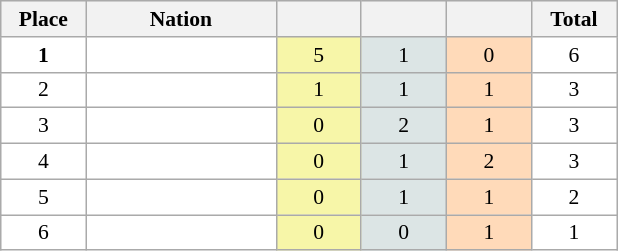<table class=wikitable style="border:1px solid #AAAAAA;font-size:90%">
<tr bgcolor="#EFEFEF">
<th width=50>Place</th>
<th width=120>Nation</th>
<th width=50></th>
<th width=50></th>
<th width=50></th>
<th width=50>Total</th>
</tr>
<tr align="center" valign="top" bgcolor="#FFFFFF">
<td><strong>1</strong></td>
<td align="left"><strong></strong></td>
<td style="background:#F7F6A8;">5</td>
<td style="background:#DCE5E5;">1</td>
<td style="background:#FFDAB9;">0</td>
<td>6</td>
</tr>
<tr align="center" valign="top" bgcolor="#FFFFFF">
<td>2</td>
<td align="left"></td>
<td style="background:#F7F6A8;">1</td>
<td style="background:#DCE5E5;">1</td>
<td style="background:#FFDAB9;">1</td>
<td>3</td>
</tr>
<tr align="center" valign="top" bgcolor="#FFFFFF">
<td>3</td>
<td align="left"></td>
<td style="background:#F7F6A8;">0</td>
<td style="background:#DCE5E5;">2</td>
<td style="background:#FFDAB9;">1</td>
<td>3</td>
</tr>
<tr align="center" valign="top" bgcolor="#FFFFFF">
<td>4</td>
<td align="left"></td>
<td style="background:#F7F6A8;">0</td>
<td style="background:#DCE5E5;">1</td>
<td style="background:#FFDAB9;">2</td>
<td>3</td>
</tr>
<tr align="center" valign="top" bgcolor="#FFFFFF">
<td>5</td>
<td align="left"></td>
<td style="background:#F7F6A8;">0</td>
<td style="background:#DCE5E5;">1</td>
<td style="background:#FFDAB9;">1</td>
<td>2</td>
</tr>
<tr align="center" valign="top" bgcolor="#FFFFFF">
<td>6</td>
<td align="left"></td>
<td style="background:#F7F6A8;">0</td>
<td style="background:#DCE5E5;">0</td>
<td style="background:#FFDAB9;">1</td>
<td>1</td>
</tr>
</table>
